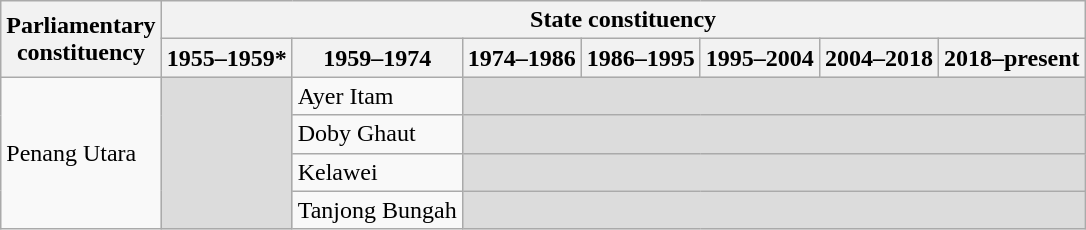<table class="wikitable">
<tr>
<th rowspan="2">Parliamentary<br>constituency</th>
<th colspan="7">State constituency</th>
</tr>
<tr>
<th>1955–1959*</th>
<th>1959–1974</th>
<th>1974–1986</th>
<th>1986–1995</th>
<th>1995–2004</th>
<th>2004–2018</th>
<th>2018–present</th>
</tr>
<tr>
<td rowspan="4">Penang Utara</td>
<td rowspan="4" bgcolor="dcdcdc"></td>
<td>Ayer Itam</td>
<td colspan="5" bgcolor="dcdcdc"></td>
</tr>
<tr>
<td>Doby Ghaut</td>
<td colspan="5" bgcolor="dcdcdc"></td>
</tr>
<tr>
<td>Kelawei</td>
<td colspan="5" bgcolor="dcdcdc"></td>
</tr>
<tr>
<td>Tanjong Bungah</td>
<td colspan="5" bgcolor="dcdcdc"></td>
</tr>
</table>
